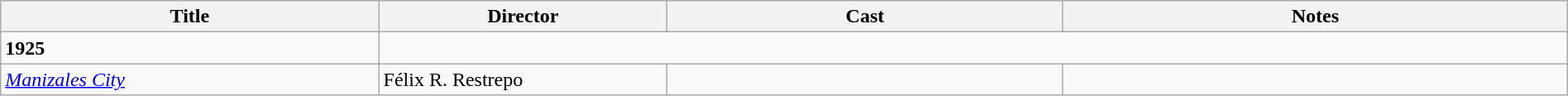<table class="wikitable" width= "100%">
<tr>
<th width=21%>Title</th>
<th width=16%>Director</th>
<th width=22%>Cast</th>
<th width=28%>Notes</th>
</tr>
<tr>
<td><strong>1925</strong></td>
</tr>
<tr>
<td><em><a href='#'>Manizales City</a></em></td>
<td>Félix R. Restrepo</td>
<td></td>
<td></td>
</tr>
</table>
